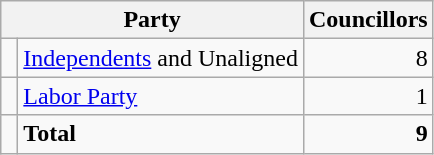<table class="wikitable">
<tr>
<th colspan="2">Party</th>
<th>Councillors</th>
</tr>
<tr>
<td> </td>
<td><a href='#'>Independents</a> and Unaligned</td>
<td align=right>8</td>
</tr>
<tr>
<td> </td>
<td><a href='#'>Labor Party</a></td>
<td align=right>1</td>
</tr>
<tr>
<td></td>
<td><strong>Total</strong></td>
<td align=right><strong>9</strong></td>
</tr>
</table>
